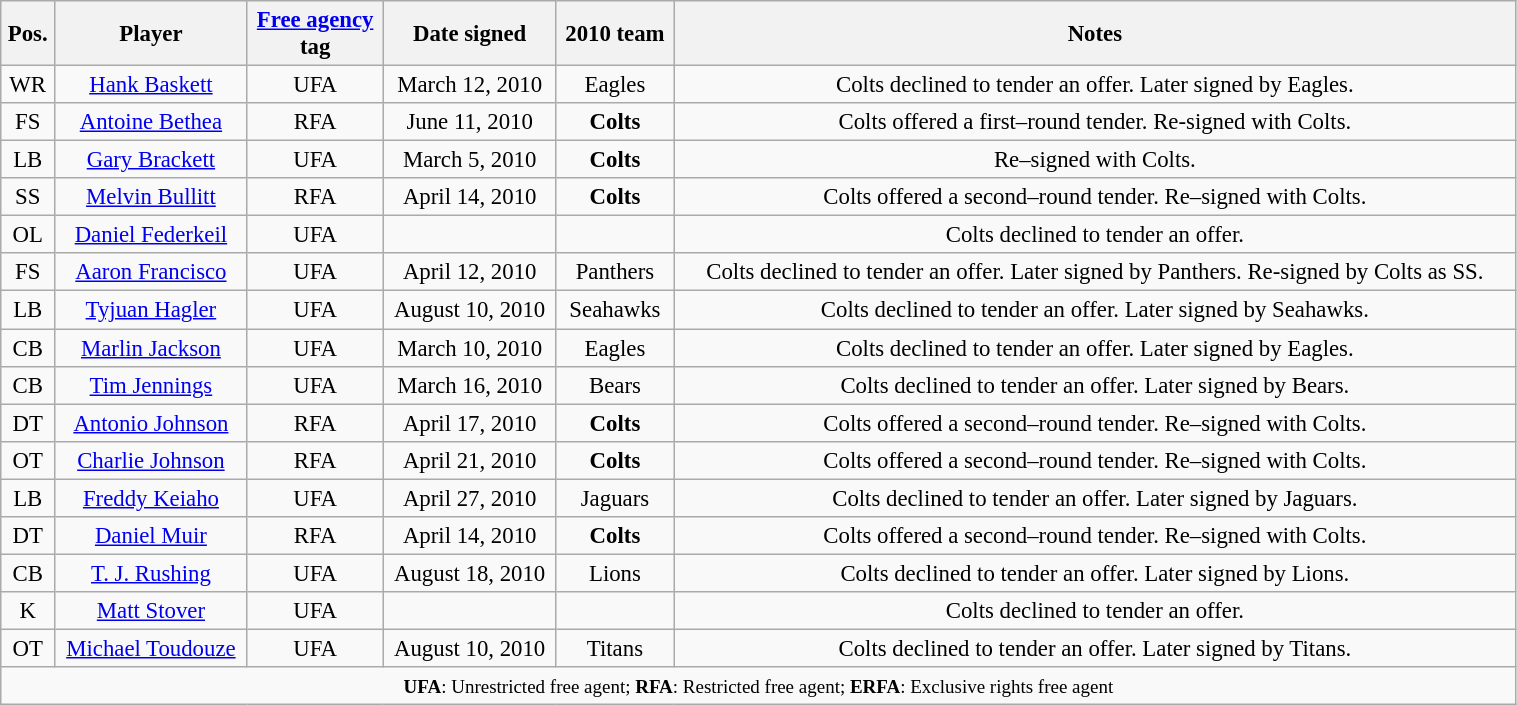<table class="wikitable sortable"  style="font-size:95%; text-align:center; width:80%;">
<tr>
<th>Pos.</th>
<th>Player</th>
<th><a href='#'>Free agency</a><br>tag</th>
<th>Date signed</th>
<th>2010 team</th>
<th>Notes</th>
</tr>
<tr>
<td>WR</td>
<td><a href='#'>Hank Baskett</a></td>
<td>UFA</td>
<td>March 12, 2010</td>
<td>Eagles</td>
<td>Colts declined to tender an offer. Later signed by Eagles.</td>
</tr>
<tr>
<td>FS</td>
<td><a href='#'>Antoine Bethea</a></td>
<td>RFA</td>
<td>June 11, 2010</td>
<td><strong>Colts</strong></td>
<td>Colts offered a first–round tender. Re-signed with Colts.</td>
</tr>
<tr>
<td>LB</td>
<td><a href='#'>Gary Brackett</a></td>
<td>UFA</td>
<td>March 5, 2010</td>
<td><strong>Colts</strong></td>
<td>Re–signed with Colts.</td>
</tr>
<tr>
<td>SS</td>
<td><a href='#'>Melvin Bullitt</a></td>
<td>RFA</td>
<td>April 14, 2010</td>
<td><strong>Colts</strong></td>
<td>Colts offered a second–round tender. Re–signed with Colts.</td>
</tr>
<tr>
<td>OL</td>
<td><a href='#'>Daniel Federkeil</a></td>
<td>UFA</td>
<td></td>
<td></td>
<td>Colts declined to tender an offer.</td>
</tr>
<tr>
<td>FS</td>
<td><a href='#'>Aaron Francisco</a></td>
<td>UFA</td>
<td>April 12, 2010</td>
<td>Panthers</td>
<td>Colts declined to tender an offer. Later signed by Panthers. Re-signed by Colts as SS.</td>
</tr>
<tr>
<td>LB</td>
<td><a href='#'>Tyjuan Hagler</a></td>
<td>UFA</td>
<td>August 10, 2010</td>
<td>Seahawks</td>
<td>Colts declined to tender an offer. Later signed by Seahawks.</td>
</tr>
<tr>
<td>CB</td>
<td><a href='#'>Marlin Jackson</a></td>
<td>UFA</td>
<td>March 10, 2010</td>
<td>Eagles</td>
<td>Colts declined to tender an offer. Later signed by Eagles.</td>
</tr>
<tr>
<td>CB</td>
<td><a href='#'>Tim Jennings</a></td>
<td>UFA</td>
<td>March 16, 2010</td>
<td>Bears</td>
<td>Colts declined to tender an offer. Later signed by Bears.</td>
</tr>
<tr>
<td>DT</td>
<td><a href='#'>Antonio Johnson</a></td>
<td>RFA</td>
<td>April 17, 2010</td>
<td><strong>Colts</strong></td>
<td>Colts offered a second–round tender. Re–signed with Colts.</td>
</tr>
<tr>
<td>OT</td>
<td><a href='#'>Charlie Johnson</a></td>
<td>RFA</td>
<td>April 21, 2010</td>
<td><strong>Colts</strong></td>
<td>Colts offered a second–round tender. Re–signed with Colts.</td>
</tr>
<tr>
<td>LB</td>
<td><a href='#'>Freddy Keiaho</a></td>
<td>UFA</td>
<td>April 27, 2010</td>
<td>Jaguars</td>
<td>Colts declined to tender an offer. Later signed by Jaguars.</td>
</tr>
<tr>
<td>DT</td>
<td><a href='#'>Daniel Muir</a></td>
<td>RFA</td>
<td>April 14, 2010</td>
<td><strong>Colts</strong></td>
<td>Colts offered a second–round tender. Re–signed with Colts.</td>
</tr>
<tr>
<td>CB</td>
<td><a href='#'>T. J. Rushing</a></td>
<td>UFA</td>
<td>August 18, 2010</td>
<td>Lions</td>
<td>Colts declined to tender an offer. Later signed by Lions.</td>
</tr>
<tr>
<td>K</td>
<td><a href='#'>Matt Stover</a></td>
<td>UFA</td>
<td></td>
<td></td>
<td>Colts declined to tender an offer.</td>
</tr>
<tr>
<td>OT</td>
<td><a href='#'>Michael Toudouze</a></td>
<td>UFA</td>
<td>August 10, 2010</td>
<td>Titans</td>
<td>Colts declined to tender an offer. Later signed by Titans.</td>
</tr>
<tr>
<td colspan="6"><small><strong>UFA</strong>: Unrestricted free agent; <strong>RFA</strong>: Restricted free agent; <strong>ERFA</strong>: Exclusive rights free agent</small></td>
</tr>
</table>
